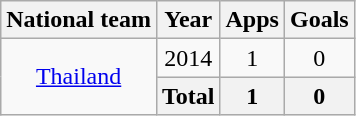<table class="wikitable" style="text-align:center">
<tr>
<th>National team</th>
<th>Year</th>
<th>Apps</th>
<th>Goals</th>
</tr>
<tr>
<td rowspan="2" valign="center"><a href='#'>Thailand</a></td>
<td>2014</td>
<td>1</td>
<td>0</td>
</tr>
<tr>
<th colspan="1">Total</th>
<th>1</th>
<th>0</th>
</tr>
</table>
